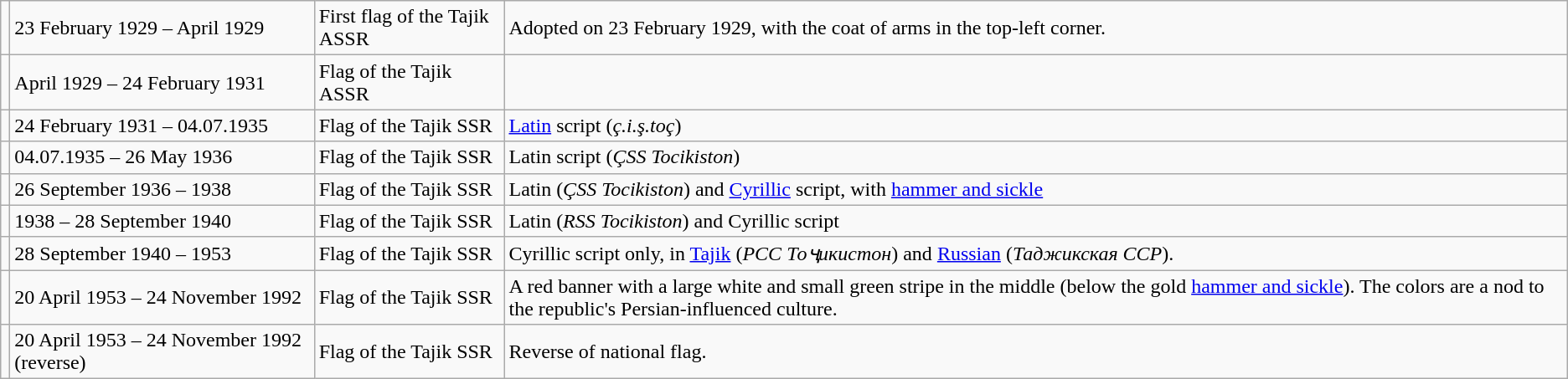<table class="wikitable">
<tr>
<td></td>
<td>23 February 1929 – April 1929</td>
<td>First flag of the Tajik ASSR</td>
<td>Adopted on 23 February 1929, with the coat of arms in the top-left corner.</td>
</tr>
<tr>
<td></td>
<td>April 1929 – 24 February 1931</td>
<td>Flag of the Tajik ASSR</td>
<td></td>
</tr>
<tr>
<td></td>
<td>24 February 1931 – 04.07.1935</td>
<td>Flag of the Tajik SSR</td>
<td><a href='#'>Latin</a> script (<em>ç.i.ş.toç</em>)</td>
</tr>
<tr>
<td></td>
<td>04.07.1935 – 26 May 1936</td>
<td>Flag of the Tajik SSR</td>
<td>Latin script (<em>ÇSS Tocikiston</em>)</td>
</tr>
<tr>
<td></td>
<td>26 September 1936 – 1938</td>
<td>Flag of the Tajik SSR</td>
<td>Latin (<em>ÇSS Tocikiston</em>) and <a href='#'>Cyrillic</a> script, with <a href='#'>hammer and sickle</a></td>
</tr>
<tr>
<td></td>
<td>1938 – 28 September 1940</td>
<td>Flag of the Tajik SSR</td>
<td>Latin (<em>RSS Tocikiston</em>) and Cyrillic script</td>
</tr>
<tr>
<td></td>
<td>28 September 1940 – 1953</td>
<td>Flag of the Tajik SSR</td>
<td>Cyrillic script only, in <a href='#'>Tajik</a> (<em>РСС Тоҷикистон</em>) and <a href='#'>Russian</a> (<em>Таджикская ССР</em>).</td>
</tr>
<tr>
<td></td>
<td>20 April 1953 – 24 November 1992</td>
<td>Flag of the Tajik SSR</td>
<td>A red banner with a large white and small green stripe in the middle (below the gold <a href='#'>hammer and sickle</a>). The colors are a nod to the republic's Persian-influenced culture.</td>
</tr>
<tr>
<td></td>
<td>20 April 1953 – 24 November 1992 (reverse)</td>
<td>Flag of the Tajik SSR</td>
<td>Reverse of national flag.</td>
</tr>
</table>
